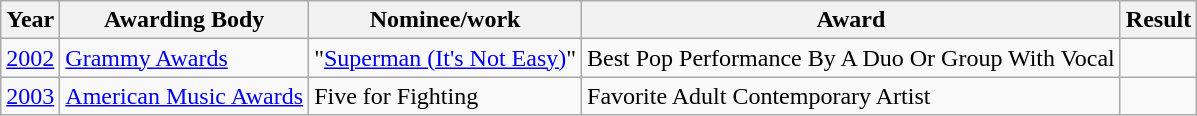<table class="wikitable">
<tr>
<th>Year</th>
<th>Awarding Body</th>
<th>Nominee/work</th>
<th>Award</th>
<th>Result</th>
</tr>
<tr>
<td><a href='#'>2002</a></td>
<td><a href='#'>Grammy Awards</a></td>
<td>"<a href='#'>Superman (It's Not Easy)</a>"</td>
<td>Best Pop Performance By A Duo Or Group With Vocal</td>
<td></td>
</tr>
<tr>
<td><a href='#'>2003</a></td>
<td><a href='#'>American Music Awards</a></td>
<td>Five for Fighting</td>
<td>Favorite Adult Contemporary Artist</td>
<td></td>
</tr>
</table>
